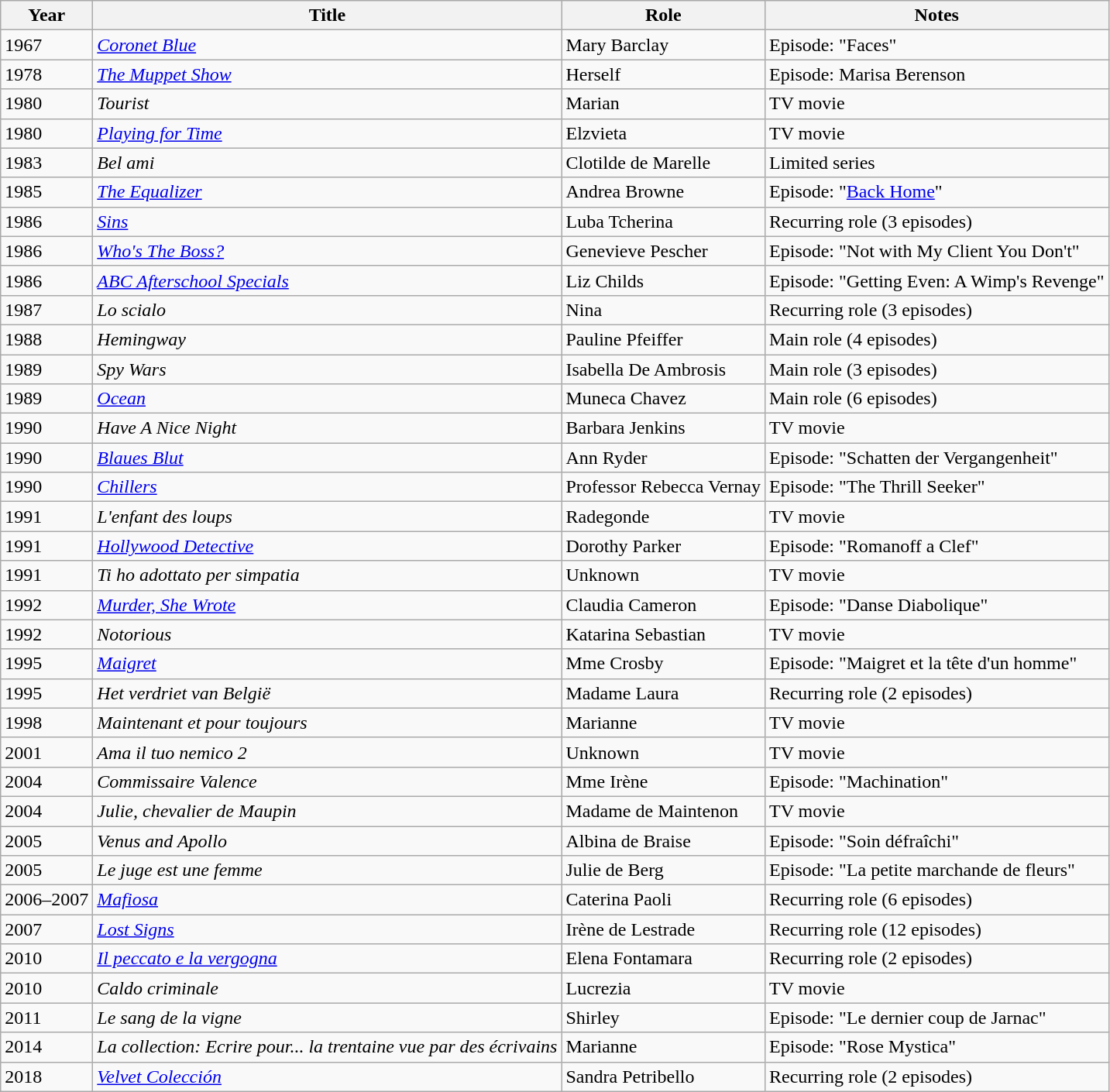<table class="wikitable sortable">
<tr>
<th>Year</th>
<th>Title</th>
<th>Role</th>
<th class="unsortable">Notes</th>
</tr>
<tr>
<td>1967</td>
<td><em><a href='#'>Coronet Blue</a></em></td>
<td>Mary Barclay</td>
<td>Episode: "Faces"</td>
</tr>
<tr>
<td>1978</td>
<td><em><a href='#'>The Muppet Show</a></em></td>
<td>Herself</td>
<td>Episode: Marisa Berenson</td>
</tr>
<tr>
<td>1980</td>
<td><em>Tourist</em></td>
<td>Marian</td>
<td>TV movie</td>
</tr>
<tr>
<td>1980</td>
<td><em><a href='#'>Playing for Time</a></em></td>
<td>Elzvieta</td>
<td>TV movie</td>
</tr>
<tr>
<td>1983</td>
<td><em>Bel ami</em></td>
<td>Clotilde de Marelle</td>
<td>Limited series</td>
</tr>
<tr>
<td>1985</td>
<td><em><a href='#'>The Equalizer</a></em></td>
<td>Andrea Browne</td>
<td>Episode: "<a href='#'>Back Home</a>"</td>
</tr>
<tr>
<td>1986</td>
<td><em><a href='#'>Sins</a></em></td>
<td>Luba Tcherina</td>
<td>Recurring role (3 episodes)</td>
</tr>
<tr>
<td>1986</td>
<td><em><a href='#'>Who's The Boss?</a></em></td>
<td>Genevieve Pescher</td>
<td>Episode: "Not with My Client You Don't"</td>
</tr>
<tr>
<td>1986</td>
<td><em><a href='#'>ABC Afterschool Specials</a></em></td>
<td>Liz Childs</td>
<td>Episode: "Getting Even: A Wimp's Revenge"</td>
</tr>
<tr>
<td>1987</td>
<td><em>Lo scialo</em></td>
<td>Nina</td>
<td>Recurring role (3 episodes)</td>
</tr>
<tr>
<td>1988</td>
<td><em>Hemingway</em></td>
<td>Pauline Pfeiffer</td>
<td>Main role (4 episodes)</td>
</tr>
<tr>
<td>1989</td>
<td><em>Spy Wars</em></td>
<td>Isabella De Ambrosis</td>
<td>Main role (3 episodes)</td>
</tr>
<tr>
<td>1989</td>
<td><em><a href='#'>Ocean</a></em></td>
<td>Muneca Chavez</td>
<td>Main role (6 episodes)</td>
</tr>
<tr>
<td>1990</td>
<td><em>Have A Nice Night</em></td>
<td>Barbara Jenkins</td>
<td>TV movie</td>
</tr>
<tr>
<td>1990</td>
<td><em><a href='#'>Blaues Blut</a></em></td>
<td>Ann Ryder</td>
<td>Episode: "Schatten der Vergangenheit"</td>
</tr>
<tr>
<td>1990</td>
<td><em><a href='#'>Chillers</a></em></td>
<td>Professor Rebecca Vernay</td>
<td>Episode: "The Thrill Seeker"</td>
</tr>
<tr>
<td>1991</td>
<td><em>L'enfant des loups</em></td>
<td>Radegonde</td>
<td>TV movie</td>
</tr>
<tr>
<td>1991</td>
<td><em><a href='#'>Hollywood Detective</a></em></td>
<td>Dorothy Parker</td>
<td>Episode: "Romanoff a Clef"</td>
</tr>
<tr>
<td>1991</td>
<td><em>Ti ho adottato per simpatia</em></td>
<td>Unknown</td>
<td>TV movie</td>
</tr>
<tr>
<td>1992</td>
<td><em><a href='#'>Murder, She Wrote</a></em></td>
<td>Claudia Cameron</td>
<td>Episode: "Danse Diabolique"</td>
</tr>
<tr>
<td>1992</td>
<td><em>Notorious</em></td>
<td>Katarina Sebastian</td>
<td>TV movie</td>
</tr>
<tr>
<td>1995</td>
<td><em><a href='#'>Maigret</a></em></td>
<td>Mme Crosby</td>
<td>Episode: "Maigret et la tête d'un homme"</td>
</tr>
<tr>
<td>1995</td>
<td><em>Het verdriet van België</em></td>
<td>Madame Laura</td>
<td>Recurring role (2 episodes)</td>
</tr>
<tr>
<td>1998</td>
<td><em>Maintenant et pour toujours</em></td>
<td>Marianne</td>
<td>TV movie</td>
</tr>
<tr>
<td>2001</td>
<td><em>Ama il tuo nemico 2</em></td>
<td>Unknown</td>
<td>TV movie</td>
</tr>
<tr>
<td>2004</td>
<td><em>Commissaire Valence</em></td>
<td>Mme Irène</td>
<td>Episode: "Machination"</td>
</tr>
<tr>
<td>2004</td>
<td><em>Julie, chevalier de Maupin</em></td>
<td>Madame de Maintenon</td>
<td>TV movie</td>
</tr>
<tr>
<td>2005</td>
<td><em>Venus and Apollo</em></td>
<td>Albina de Braise</td>
<td>Episode: "Soin défraîchi"</td>
</tr>
<tr>
<td>2005</td>
<td><em>Le juge est une femme</em></td>
<td>Julie de Berg</td>
<td>Episode: "La petite marchande de fleurs"</td>
</tr>
<tr>
<td>2006–2007</td>
<td><em><a href='#'>Mafiosa</a></em></td>
<td>Caterina Paoli</td>
<td>Recurring role (6 episodes)</td>
</tr>
<tr>
<td>2007</td>
<td><em><a href='#'>Lost Signs</a></em></td>
<td>Irène de Lestrade</td>
<td>Recurring role (12 episodes)</td>
</tr>
<tr>
<td>2010</td>
<td><em><a href='#'>Il peccato e la vergogna</a></em></td>
<td>Elena Fontamara</td>
<td>Recurring role (2 episodes)</td>
</tr>
<tr>
<td>2010</td>
<td><em>Caldo criminale</em></td>
<td>Lucrezia</td>
<td>TV movie</td>
</tr>
<tr>
<td>2011</td>
<td><em>Le sang de la vigne</em></td>
<td>Shirley</td>
<td>Episode: "Le dernier coup de Jarnac"</td>
</tr>
<tr>
<td>2014</td>
<td><em>La collection: Ecrire pour... la trentaine vue par des écrivains</em></td>
<td>Marianne</td>
<td>Episode: "Rose Mystica"</td>
</tr>
<tr>
<td>2018</td>
<td><em><a href='#'>Velvet Colección</a></em></td>
<td>Sandra Petribello</td>
<td>Recurring role (2 episodes)</td>
</tr>
</table>
